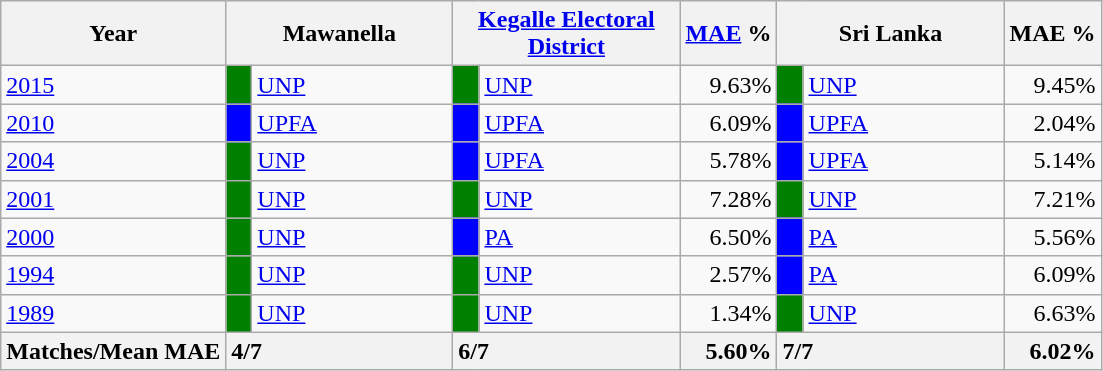<table class="wikitable">
<tr>
<th>Year</th>
<th colspan="2" width="144px">Mawanella</th>
<th colspan="2" width="144px"><a href='#'>Kegalle Electoral District</a></th>
<th><a href='#'>MAE</a> %</th>
<th colspan="2" width="144px">Sri Lanka</th>
<th>MAE %</th>
</tr>
<tr>
<td><a href='#'>2015</a></td>
<td style="background-color:green;" width="10px"></td>
<td style="text-align:left;"><a href='#'>UNP</a></td>
<td style="background-color:green;" width="10px"></td>
<td style="text-align:left;"><a href='#'>UNP</a></td>
<td style="text-align:right;">9.63%</td>
<td style="background-color:green;" width="10px"></td>
<td style="text-align:left;"><a href='#'>UNP</a></td>
<td style="text-align:right;">9.45%</td>
</tr>
<tr>
<td><a href='#'>2010</a></td>
<td style="background-color:blue;" width="10px"></td>
<td style="text-align:left;"><a href='#'>UPFA</a></td>
<td style="background-color:blue;" width="10px"></td>
<td style="text-align:left;"><a href='#'>UPFA</a></td>
<td style="text-align:right;">6.09%</td>
<td style="background-color:blue;" width="10px"></td>
<td style="text-align:left;"><a href='#'>UPFA</a></td>
<td style="text-align:right;">2.04%</td>
</tr>
<tr>
<td><a href='#'>2004</a></td>
<td style="background-color:green;" width="10px"></td>
<td style="text-align:left;"><a href='#'>UNP</a></td>
<td style="background-color:blue;" width="10px"></td>
<td style="text-align:left;"><a href='#'>UPFA</a></td>
<td style="text-align:right;">5.78%</td>
<td style="background-color:blue;" width="10px"></td>
<td style="text-align:left;"><a href='#'>UPFA</a></td>
<td style="text-align:right;">5.14%</td>
</tr>
<tr>
<td><a href='#'>2001</a></td>
<td style="background-color:green;" width="10px"></td>
<td style="text-align:left;"><a href='#'>UNP</a></td>
<td style="background-color:green;" width="10px"></td>
<td style="text-align:left;"><a href='#'>UNP</a></td>
<td style="text-align:right;">7.28%</td>
<td style="background-color:green;" width="10px"></td>
<td style="text-align:left;"><a href='#'>UNP</a></td>
<td style="text-align:right;">7.21%</td>
</tr>
<tr>
<td><a href='#'>2000</a></td>
<td style="background-color:green;" width="10px"></td>
<td style="text-align:left;"><a href='#'>UNP</a></td>
<td style="background-color:blue;" width="10px"></td>
<td style="text-align:left;"><a href='#'>PA</a></td>
<td style="text-align:right;">6.50%</td>
<td style="background-color:blue;" width="10px"></td>
<td style="text-align:left;"><a href='#'>PA</a></td>
<td style="text-align:right;">5.56%</td>
</tr>
<tr>
<td><a href='#'>1994</a></td>
<td style="background-color:green;" width="10px"></td>
<td style="text-align:left;"><a href='#'>UNP</a></td>
<td style="background-color:green;" width="10px"></td>
<td style="text-align:left;"><a href='#'>UNP</a></td>
<td style="text-align:right;">2.57%</td>
<td style="background-color:blue;" width="10px"></td>
<td style="text-align:left;"><a href='#'>PA</a></td>
<td style="text-align:right;">6.09%</td>
</tr>
<tr>
<td><a href='#'>1989</a></td>
<td style="background-color:green;" width="10px"></td>
<td style="text-align:left;"><a href='#'>UNP</a></td>
<td style="background-color:green;" width="10px"></td>
<td style="text-align:left;"><a href='#'>UNP</a></td>
<td style="text-align:right;">1.34%</td>
<td style="background-color:green;" width="10px"></td>
<td style="text-align:left;"><a href='#'>UNP</a></td>
<td style="text-align:right;">6.63%</td>
</tr>
<tr>
<th>Matches/Mean MAE</th>
<th style="text-align:left;"colspan="2" width="144px">4/7</th>
<th style="text-align:left;"colspan="2" width="144px">6/7</th>
<th style="text-align:right;">5.60%</th>
<th style="text-align:left;"colspan="2" width="144px">7/7</th>
<th style="text-align:right;">6.02%</th>
</tr>
</table>
